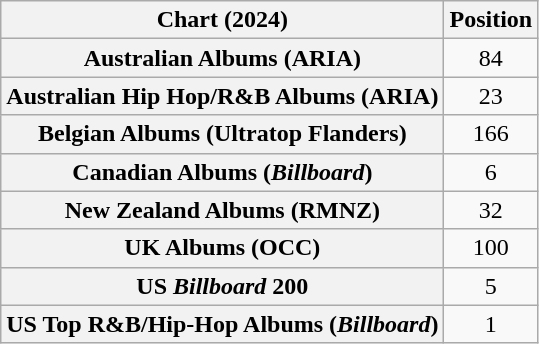<table class="wikitable sortable plainrowheaders" style="text-align:center">
<tr>
<th scope="col">Chart (2024)</th>
<th scope="col">Position</th>
</tr>
<tr>
<th scope="row">Australian Albums (ARIA)</th>
<td>84</td>
</tr>
<tr>
<th scope="row">Australian Hip Hop/R&B Albums (ARIA)</th>
<td>23</td>
</tr>
<tr>
<th scope="row">Belgian Albums (Ultratop Flanders)</th>
<td>166</td>
</tr>
<tr>
<th scope="row">Canadian Albums (<em>Billboard</em>)</th>
<td>6</td>
</tr>
<tr>
<th scope="row">New Zealand Albums (RMNZ)</th>
<td>32</td>
</tr>
<tr>
<th scope="row">UK Albums (OCC)</th>
<td>100</td>
</tr>
<tr>
<th scope="row">US <em>Billboard</em> 200</th>
<td>5</td>
</tr>
<tr>
<th scope="row">US Top R&B/Hip-Hop Albums (<em>Billboard</em>)</th>
<td>1</td>
</tr>
</table>
